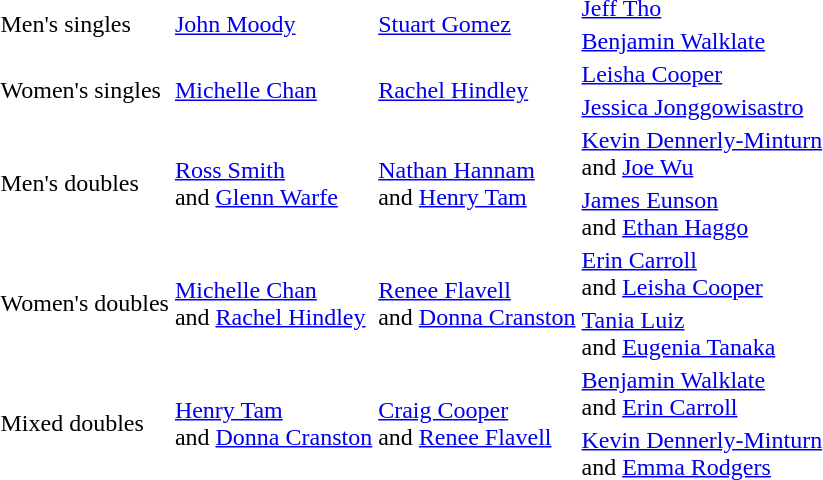<table>
<tr>
<td rowspan=2>Men's singles</td>
<td rowspan=2> <a href='#'>John Moody</a></td>
<td rowspan=2> <a href='#'>Stuart Gomez</a></td>
<td> <a href='#'>Jeff Tho</a></td>
</tr>
<tr>
<td> <a href='#'>Benjamin Walklate</a></td>
</tr>
<tr>
<td rowspan=2>Women's singles</td>
<td rowspan=2> <a href='#'>Michelle Chan</a></td>
<td rowspan=2> <a href='#'>Rachel Hindley</a></td>
<td> <a href='#'>Leisha Cooper</a></td>
</tr>
<tr>
<td> <a href='#'>Jessica Jonggowisastro</a></td>
</tr>
<tr>
<td rowspan=2>Men's doubles</td>
<td rowspan=2> <a href='#'>Ross Smith</a><br>and <a href='#'>Glenn Warfe</a></td>
<td rowspan=2> <a href='#'>Nathan Hannam</a><br>and <a href='#'>Henry Tam</a></td>
<td> <a href='#'>Kevin Dennerly-Minturn</a><br>and <a href='#'>Joe Wu</a></td>
</tr>
<tr>
<td> <a href='#'>James Eunson</a><br>and <a href='#'>Ethan Haggo</a></td>
</tr>
<tr>
<td rowspan=2>Women's doubles</td>
<td rowspan=2> <a href='#'>Michelle Chan</a><br>and <a href='#'>Rachel Hindley</a></td>
<td rowspan=2> <a href='#'>Renee Flavell</a><br>and <a href='#'>Donna Cranston</a></td>
<td> <a href='#'>Erin Carroll</a><br>and <a href='#'>Leisha Cooper</a></td>
</tr>
<tr>
<td> <a href='#'>Tania Luiz</a><br>and <a href='#'>Eugenia Tanaka</a></td>
</tr>
<tr>
<td rowspan=2>Mixed doubles</td>
<td rowspan=2> <a href='#'>Henry Tam</a><br> and <a href='#'>Donna Cranston</a></td>
<td rowspan=2> <a href='#'>Craig Cooper</a><br>and <a href='#'>Renee Flavell</a></td>
<td> <a href='#'>Benjamin Walklate</a><br>and <a href='#'>Erin Carroll</a></td>
</tr>
<tr>
<td> <a href='#'>Kevin Dennerly-Minturn</a><br>and <a href='#'>Emma Rodgers</a></td>
</tr>
</table>
